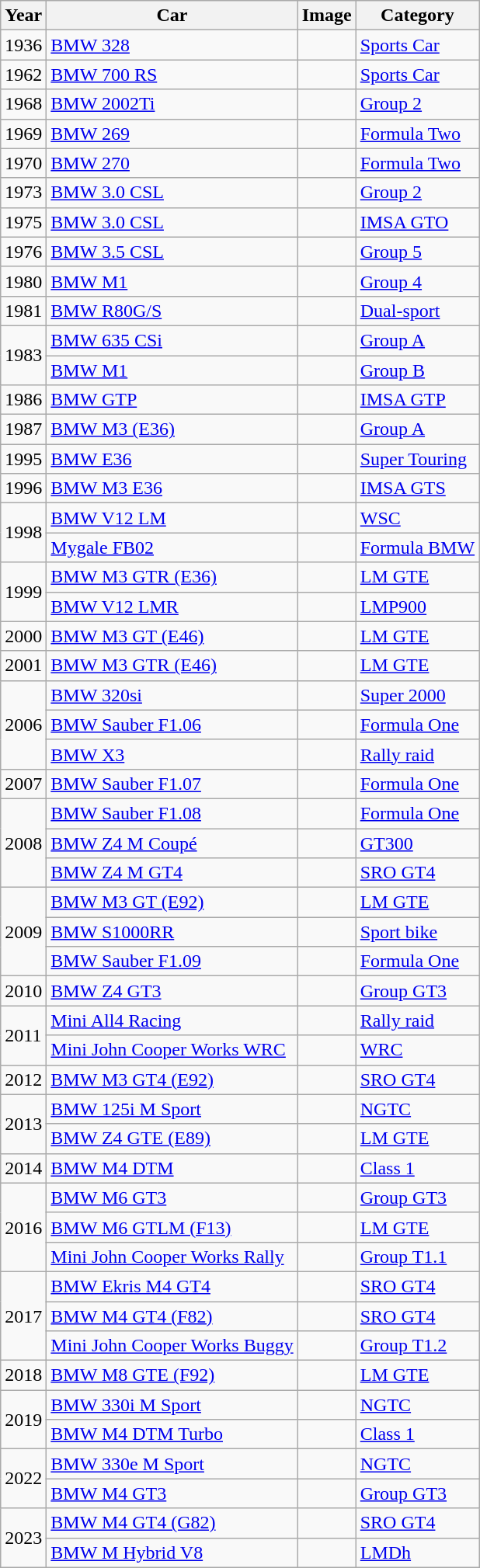<table class="wikitable">
<tr>
<th>Year</th>
<th>Car</th>
<th>Image</th>
<th>Category</th>
</tr>
<tr>
<td>1936</td>
<td><a href='#'>BMW 328</a></td>
<td></td>
<td><a href='#'>Sports Car</a></td>
</tr>
<tr>
<td>1962</td>
<td><a href='#'>BMW 700 RS</a></td>
<td></td>
<td><a href='#'>Sports Car</a></td>
</tr>
<tr>
<td>1968</td>
<td><a href='#'>BMW 2002Ti</a></td>
<td></td>
<td><a href='#'>Group 2</a></td>
</tr>
<tr>
<td>1969</td>
<td><a href='#'>BMW 269</a></td>
<td></td>
<td><a href='#'>Formula Two</a></td>
</tr>
<tr>
<td>1970</td>
<td><a href='#'>BMW 270</a></td>
<td></td>
<td><a href='#'>Formula Two</a></td>
</tr>
<tr>
<td>1973</td>
<td><a href='#'>BMW 3.0 CSL</a></td>
<td></td>
<td><a href='#'>Group 2</a></td>
</tr>
<tr>
<td>1975</td>
<td><a href='#'>BMW 3.0 CSL</a></td>
<td></td>
<td><a href='#'>IMSA GTO</a></td>
</tr>
<tr>
<td>1976</td>
<td><a href='#'>BMW 3.5 CSL</a></td>
<td></td>
<td><a href='#'>Group 5</a></td>
</tr>
<tr>
<td>1980</td>
<td><a href='#'>BMW M1</a></td>
<td></td>
<td><a href='#'>Group 4</a></td>
</tr>
<tr>
<td>1981</td>
<td><a href='#'>BMW R80G/S</a></td>
<td></td>
<td><a href='#'>Dual-sport</a></td>
</tr>
<tr>
<td rowspan="2">1983</td>
<td><a href='#'>BMW 635 CSi</a></td>
<td></td>
<td><a href='#'>Group A</a></td>
</tr>
<tr>
<td><a href='#'>BMW M1</a></td>
<td></td>
<td><a href='#'>Group B</a></td>
</tr>
<tr>
<td>1986</td>
<td><a href='#'>BMW GTP</a></td>
<td></td>
<td><a href='#'>IMSA GTP</a></td>
</tr>
<tr>
<td>1987</td>
<td><a href='#'>BMW M3 (E36)</a></td>
<td></td>
<td><a href='#'>Group A</a></td>
</tr>
<tr>
<td>1995</td>
<td><a href='#'>BMW E36</a></td>
<td></td>
<td><a href='#'>Super Touring</a></td>
</tr>
<tr>
<td>1996</td>
<td><a href='#'>BMW M3 E36</a></td>
<td></td>
<td><a href='#'>IMSA GTS</a></td>
</tr>
<tr>
<td rowspan="2">1998</td>
<td><a href='#'>BMW V12 LM</a></td>
<td></td>
<td><a href='#'>WSC</a></td>
</tr>
<tr>
<td><a href='#'>Mygale FB02</a></td>
<td></td>
<td><a href='#'>Formula BMW</a></td>
</tr>
<tr>
<td rowspan="2">1999</td>
<td><a href='#'>BMW M3 GTR (E36)</a></td>
<td></td>
<td><a href='#'>LM GTE</a></td>
</tr>
<tr>
<td><a href='#'>BMW V12 LMR</a></td>
<td></td>
<td><a href='#'>LMP900</a></td>
</tr>
<tr>
<td>2000</td>
<td><a href='#'>BMW M3 GT (E46)</a></td>
<td></td>
<td><a href='#'>LM GTE</a></td>
</tr>
<tr>
<td>2001</td>
<td><a href='#'>BMW M3 GTR (E46)</a></td>
<td></td>
<td><a href='#'>LM GTE</a></td>
</tr>
<tr>
<td rowspan="3">2006</td>
<td><a href='#'>BMW 320si</a></td>
<td></td>
<td><a href='#'>Super 2000</a></td>
</tr>
<tr>
<td><a href='#'>BMW Sauber F1.06</a></td>
<td></td>
<td><a href='#'>Formula One</a></td>
</tr>
<tr>
<td><a href='#'>BMW X3</a></td>
<td></td>
<td><a href='#'>Rally raid</a></td>
</tr>
<tr>
<td>2007</td>
<td><a href='#'>BMW Sauber F1.07</a></td>
<td></td>
<td><a href='#'>Formula One</a></td>
</tr>
<tr>
<td rowspan="3">2008</td>
<td><a href='#'>BMW Sauber F1.08</a></td>
<td></td>
<td><a href='#'>Formula One</a></td>
</tr>
<tr>
<td><a href='#'>BMW Z4 M Coupé</a></td>
<td></td>
<td><a href='#'>GT300</a></td>
</tr>
<tr>
<td><a href='#'>BMW Z4 M GT4</a></td>
<td></td>
<td><a href='#'>SRO GT4</a></td>
</tr>
<tr>
<td rowspan="3">2009</td>
<td><a href='#'>BMW M3 GT (E92)</a></td>
<td></td>
<td><a href='#'>LM GTE</a></td>
</tr>
<tr>
<td><a href='#'>BMW S1000RR</a></td>
<td></td>
<td><a href='#'>Sport bike</a></td>
</tr>
<tr>
<td><a href='#'>BMW Sauber F1.09</a></td>
<td></td>
<td><a href='#'>Formula One</a></td>
</tr>
<tr>
<td>2010</td>
<td><a href='#'>BMW Z4 GT3</a></td>
<td></td>
<td><a href='#'>Group GT3</a></td>
</tr>
<tr>
<td rowspan="2">2011</td>
<td><a href='#'>Mini All4 Racing</a></td>
<td></td>
<td><a href='#'>Rally raid</a></td>
</tr>
<tr>
<td><a href='#'>Mini John Cooper Works WRC</a></td>
<td></td>
<td><a href='#'>WRC</a></td>
</tr>
<tr>
<td>2012</td>
<td><a href='#'>BMW M3 GT4 (E92)</a></td>
<td></td>
<td><a href='#'>SRO GT4</a></td>
</tr>
<tr>
<td rowspan="2">2013</td>
<td><a href='#'>BMW 125i M Sport</a></td>
<td></td>
<td><a href='#'>NGTC</a></td>
</tr>
<tr>
<td><a href='#'>BMW Z4 GTE (E89)</a></td>
<td></td>
<td><a href='#'>LM GTE</a></td>
</tr>
<tr>
<td>2014</td>
<td><a href='#'>BMW M4 DTM</a></td>
<td></td>
<td><a href='#'>Class 1</a></td>
</tr>
<tr>
<td rowspan="3">2016</td>
<td><a href='#'>BMW M6 GT3</a></td>
<td></td>
<td><a href='#'>Group GT3</a></td>
</tr>
<tr>
<td><a href='#'>BMW M6 GTLM (F13)</a></td>
<td></td>
<td><a href='#'>LM GTE</a></td>
</tr>
<tr>
<td><a href='#'>Mini John Cooper Works Rally</a></td>
<td></td>
<td><a href='#'>Group T1.1</a></td>
</tr>
<tr>
<td rowspan="3">2017</td>
<td><a href='#'>BMW Ekris M4 GT4</a></td>
<td></td>
<td><a href='#'>SRO GT4</a></td>
</tr>
<tr>
<td><a href='#'>BMW M4 GT4 (F82)</a></td>
<td></td>
<td><a href='#'>SRO GT4</a></td>
</tr>
<tr>
<td><a href='#'>Mini John Cooper Works Buggy</a></td>
<td></td>
<td><a href='#'>Group T1.2</a></td>
</tr>
<tr>
<td>2018</td>
<td><a href='#'>BMW M8 GTE (F92)</a></td>
<td></td>
<td><a href='#'>LM GTE</a></td>
</tr>
<tr>
<td rowspan="2">2019</td>
<td><a href='#'>BMW 330i M Sport</a></td>
<td></td>
<td><a href='#'>NGTC</a></td>
</tr>
<tr>
<td><a href='#'>BMW M4 DTM Turbo</a></td>
<td></td>
<td><a href='#'>Class 1</a></td>
</tr>
<tr>
<td rowspan="2">2022</td>
<td><a href='#'>BMW 330e M Sport</a></td>
<td></td>
<td><a href='#'>NGTC</a></td>
</tr>
<tr>
<td><a href='#'>BMW M4 GT3</a></td>
<td></td>
<td><a href='#'>Group GT3</a></td>
</tr>
<tr>
<td rowspan="2">2023</td>
<td><a href='#'>BMW M4 GT4 (G82)</a></td>
<td></td>
<td><a href='#'>SRO GT4</a></td>
</tr>
<tr>
<td><a href='#'>BMW M Hybrid V8</a></td>
<td></td>
<td><a href='#'>LMDh</a></td>
</tr>
</table>
